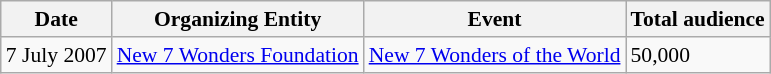<table class="wikitable" style="font-size:90%">
<tr>
<th>Date</th>
<th>Organizing Entity</th>
<th>Event</th>
<th>Total audience</th>
</tr>
<tr>
<td>7 July 2007</td>
<td><a href='#'>New 7 Wonders Foundation</a></td>
<td><a href='#'>New 7 Wonders of the World</a></td>
<td>50,000</td>
</tr>
</table>
